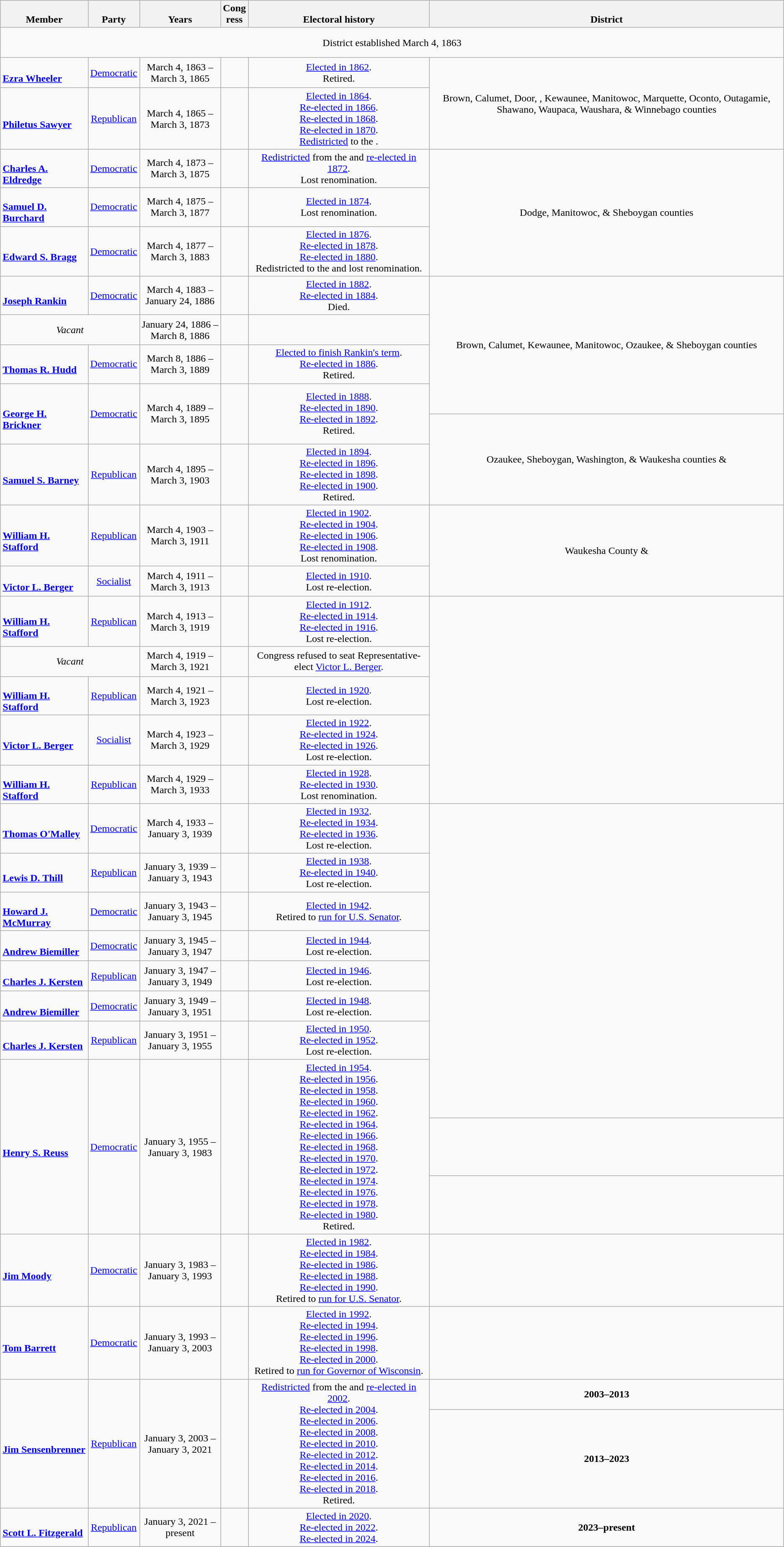<table class=wikitable style="text-align:center">
<tr valign=bottom>
<th>Member</th>
<th>Party</th>
<th>Years</th>
<th>Cong<br>ress</th>
<th>Electoral history</th>
<th>District</th>
</tr>
<tr style="height:3em">
<td colspan="6">District established March 4, 1863</td>
</tr>
<tr style="height:3em">
<td align=left><br><strong><a href='#'>Ezra Wheeler</a></strong><br></td>
<td><a href='#'>Democratic</a></td>
<td nowrap>March 4, 1863 –<br>March 3, 1865</td>
<td></td>
<td><a href='#'>Elected in 1862</a>.<br>Retired.</td>
<td rowspan="2"> Brown, Calumet, Door, , Kewaunee, Manitowoc, Marquette, Oconto, Outagamie, Shawano, Waupaca, Waushara, & Winnebago counties</td>
</tr>
<tr style="height:3em">
<td align=left><br><strong><a href='#'>Philetus Sawyer</a></strong><br></td>
<td><a href='#'>Republican</a></td>
<td nowrap>March 4, 1865 –<br>March 3, 1873</td>
<td></td>
<td><a href='#'>Elected in 1864</a>.<br><a href='#'>Re-elected in 1866</a>.<br><a href='#'>Re-elected in 1868</a>.<br><a href='#'>Re-elected in 1870</a>.<br><a href='#'>Redistricted</a> to the .</td>
</tr>
<tr style="height:3em">
<td align=left><br><strong><a href='#'>Charles A. Eldredge</a></strong><br></td>
<td><a href='#'>Democratic</a></td>
<td nowrap>March 4, 1873 –<br>March 3, 1875</td>
<td></td>
<td><a href='#'>Redistricted</a> from the  and <a href='#'>re-elected in 1872</a>.<br>Lost renomination.</td>
<td rowspan="3"> Dodge,  Manitowoc, & Sheboygan counties</td>
</tr>
<tr style="height:3em">
<td align=left><br><strong><a href='#'>Samuel D. Burchard</a></strong><br></td>
<td><a href='#'>Democratic</a></td>
<td nowrap>March 4, 1875 –<br>March 3, 1877</td>
<td></td>
<td><a href='#'>Elected in 1874</a>.<br>Lost renomination.</td>
</tr>
<tr style="height:3em">
<td align=left><br><strong><a href='#'>Edward S. Bragg</a></strong><br></td>
<td><a href='#'>Democratic</a></td>
<td nowrap>March 4, 1877 –<br>March 3, 1883</td>
<td></td>
<td><a href='#'>Elected in 1876</a>.<br><a href='#'>Re-elected in 1878</a>.<br><a href='#'>Re-elected in 1880</a>.<br>Redistricted to the  and lost renomination.</td>
</tr>
<tr style="height:3em">
<td align=left><br><strong><a href='#'>Joseph Rankin</a></strong><br></td>
<td><a href='#'>Democratic</a></td>
<td nowrap>March 4, 1883 –<br>January 24, 1886</td>
<td></td>
<td><a href='#'>Elected in 1882</a>.<br><a href='#'>Re-elected in 1884</a>.<br>Died.</td>
<td rowspan=4> Brown, Calumet, Kewaunee, Manitowoc, Ozaukee, & Sheboygan counties</td>
</tr>
<tr style="height:3em">
<td colspan=2><em>Vacant</em></td>
<td nowrap>January 24, 1886 –<br>March 8, 1886</td>
<td></td>
<td></td>
</tr>
<tr style="height:3em">
<td align=left><br><strong><a href='#'>Thomas R. Hudd</a></strong><br></td>
<td><a href='#'>Democratic</a></td>
<td nowrap>March 8, 1886 –<br>March 3, 1889</td>
<td></td>
<td><a href='#'>Elected to finish Rankin's term</a>.<br><a href='#'>Re-elected in 1886</a>.<br>Retired.</td>
</tr>
<tr style="height:3em">
<td rowspan=2 align=left><br><strong><a href='#'>George H. Brickner</a></strong><br></td>
<td rowspan=2 ><a href='#'>Democratic</a></td>
<td rowspan=2 nowrap>March 4, 1889 –<br>March 3, 1895</td>
<td rowspan=2></td>
<td rowspan=2><a href='#'>Elected in 1888</a>.<br><a href='#'>Re-elected in 1890</a>.<br><a href='#'>Re-elected in 1892</a>.<br>Retired.</td>
</tr>
<tr style="height:3em">
<td rowspan=2> Ozaukee, Sheboygan, Washington, & Waukesha counties & </td>
</tr>
<tr style="height:3em">
<td align=left><br><strong><a href='#'>Samuel S. Barney</a></strong><br></td>
<td><a href='#'>Republican</a></td>
<td nowrap>March 4, 1895 –<br>March 3, 1903</td>
<td></td>
<td><a href='#'>Elected in 1894</a>.<br><a href='#'>Re-elected in 1896</a>.<br><a href='#'>Re-elected in 1898</a>.<br><a href='#'>Re-elected in 1900</a>.<br>Retired.</td>
</tr>
<tr style="height:3em">
<td align=left><br><strong><a href='#'>William H. Stafford</a></strong><br></td>
<td><a href='#'>Republican</a></td>
<td nowrap>March 4, 1903 –<br>March 3, 1911</td>
<td></td>
<td><a href='#'>Elected in 1902</a>.<br><a href='#'>Re-elected in 1904</a>.<br><a href='#'>Re-elected in 1906</a>.<br><a href='#'>Re-elected in 1908</a>.<br>Lost renomination.</td>
<td rowspan=2> Waukesha County & </td>
</tr>
<tr style="height:3em">
<td align=left><br><strong><a href='#'>Victor L. Berger</a></strong><br></td>
<td><a href='#'>Socialist</a></td>
<td nowrap>March 4, 1911 –<br>March 3, 1913</td>
<td></td>
<td><a href='#'>Elected in 1910</a>.<br>Lost re-election.</td>
</tr>
<tr style="height:3em">
<td align=left><br><strong><a href='#'>William H. Stafford</a></strong><br></td>
<td><a href='#'>Republican</a></td>
<td nowrap>March 4, 1913 –<br>March 3, 1919</td>
<td></td>
<td><a href='#'>Elected in 1912</a>.<br><a href='#'>Re-elected in 1914</a>.<br><a href='#'>Re-elected in 1916</a>.<br>Lost re-election.</td>
<td rowspan=5> </td>
</tr>
<tr style="height:3em">
<td colspan=2><em>Vacant</em></td>
<td nowrap>March 4, 1919 –<br>March 3, 1921</td>
<td></td>
<td>Congress refused to seat Representative-elect <a href='#'>Victor L. Berger</a>.</td>
</tr>
<tr style="height:3em">
<td align=left><br><strong><a href='#'>William H. Stafford</a></strong><br></td>
<td><a href='#'>Republican</a></td>
<td nowrap>March 4, 1921 –<br>March 3, 1923</td>
<td></td>
<td><a href='#'>Elected in 1920</a>.<br>Lost re-election.</td>
</tr>
<tr style="height:3em">
<td align=left><br><strong><a href='#'>Victor L. Berger</a></strong><br></td>
<td><a href='#'>Socialist</a></td>
<td nowrap>March 4, 1923 –<br>March 3, 1929</td>
<td></td>
<td><a href='#'>Elected in 1922</a>.<br><a href='#'>Re-elected in 1924</a>.<br><a href='#'>Re-elected in 1926</a>.<br>Lost re-election.</td>
</tr>
<tr style="height:3em">
<td align=left><br><strong><a href='#'>William H. Stafford</a></strong><br></td>
<td><a href='#'>Republican</a></td>
<td nowrap>March 4, 1929 –<br>March 3, 1933</td>
<td></td>
<td><a href='#'>Elected in 1928</a>.<br><a href='#'>Re-elected in 1930</a>.<br>Lost renomination.</td>
</tr>
<tr style="height:3em">
<td align=left><br><strong><a href='#'>Thomas O'Malley</a></strong><br></td>
<td><a href='#'>Democratic</a></td>
<td nowrap>March 4, 1933 –<br>January 3, 1939</td>
<td></td>
<td><a href='#'>Elected in 1932</a>.<br><a href='#'>Re-elected in 1934</a>.<br><a href='#'>Re-elected in 1936</a>.<br>Lost re-election.</td>
<td rowspan=8> </td>
</tr>
<tr style="height:3em">
<td align=left><br><strong><a href='#'>Lewis D. Thill</a></strong><br></td>
<td><a href='#'>Republican</a></td>
<td nowrap>January 3, 1939 –<br>January 3, 1943</td>
<td></td>
<td><a href='#'>Elected in 1938</a>.<br><a href='#'>Re-elected in 1940</a>.<br>Lost re-election.</td>
</tr>
<tr style="height:3em">
<td align=left><br><strong><a href='#'>Howard J. McMurray</a></strong><br></td>
<td><a href='#'>Democratic</a></td>
<td nowrap>January 3, 1943 –<br>January 3, 1945</td>
<td></td>
<td><a href='#'>Elected in 1942</a>.<br>Retired to <a href='#'>run for U.S. Senator</a>.</td>
</tr>
<tr style="height:3em">
<td align=left><br><strong><a href='#'>Andrew Biemiller</a></strong><br></td>
<td><a href='#'>Democratic</a></td>
<td nowrap>January 3, 1945 –<br>January 3, 1947</td>
<td></td>
<td><a href='#'>Elected in 1944</a>.<br>Lost re-election.</td>
</tr>
<tr style="height:3em">
<td align=left><br><strong><a href='#'>Charles J. Kersten</a></strong><br></td>
<td><a href='#'>Republican</a></td>
<td nowrap>January 3, 1947 –<br>January 3, 1949</td>
<td></td>
<td><a href='#'>Elected in 1946</a>.<br>Lost re-election.</td>
</tr>
<tr style="height:3em">
<td align=left><br><strong><a href='#'>Andrew Biemiller</a></strong><br></td>
<td><a href='#'>Democratic</a></td>
<td nowrap>January 3, 1949 –<br>January 3, 1951</td>
<td></td>
<td><a href='#'>Elected in 1948</a>.<br>Lost re-election.</td>
</tr>
<tr style="height:3em">
<td align=left><br><strong><a href='#'>Charles J. Kersten</a></strong><br></td>
<td><a href='#'>Republican</a></td>
<td nowrap>January 3, 1951 –<br>January 3, 1955</td>
<td></td>
<td><a href='#'>Elected in 1950</a>.<br><a href='#'>Re-elected in 1952</a>.<br>Lost re-election.</td>
</tr>
<tr style="height:3em">
<td rowspan=3 align=left><br><strong><a href='#'>Henry S. Reuss</a></strong><br></td>
<td rowspan=3 ><a href='#'>Democratic</a></td>
<td rowspan=3 nowrap>January 3, 1955 –<br>January 3, 1983</td>
<td rowspan=3></td>
<td rowspan=3><a href='#'>Elected in 1954</a>.<br><a href='#'>Re-elected in 1956</a>.<br><a href='#'>Re-elected in 1958</a>.<br><a href='#'>Re-elected in 1960</a>.<br><a href='#'>Re-elected in 1962</a>.<br><a href='#'>Re-elected in 1964</a>.<br><a href='#'>Re-elected in 1966</a>.<br><a href='#'>Re-elected in 1968</a>.<br><a href='#'>Re-elected in 1970</a>.<br><a href='#'>Re-elected in 1972</a>.<br><a href='#'>Re-elected in 1974</a>.<br><a href='#'>Re-elected in 1976</a>.<br><a href='#'>Re-elected in 1978</a>.<br><a href='#'>Re-elected in 1980</a>.<br>Retired.</td>
</tr>
<tr style="height:3em">
<td> </td>
</tr>
<tr style="height:3em">
<td> </td>
</tr>
<tr style="height:3em">
<td align=left><br><strong><a href='#'>Jim Moody</a></strong><br></td>
<td><a href='#'>Democratic</a></td>
<td nowrap>January 3, 1983 –<br>January 3, 1993</td>
<td></td>
<td><a href='#'>Elected in 1982</a>.<br><a href='#'>Re-elected in 1984</a>.<br><a href='#'>Re-elected in 1986</a>.<br><a href='#'>Re-elected in 1988</a>.<br><a href='#'>Re-elected in 1990</a>.<br>Retired to <a href='#'>run for U.S. Senator</a>.</td>
<td> </td>
</tr>
<tr style="height:3em">
<td align=left><br><strong><a href='#'>Tom Barrett</a></strong><br></td>
<td><a href='#'>Democratic</a></td>
<td nowrap>January 3, 1993 –<br>January 3, 2003</td>
<td></td>
<td><a href='#'>Elected in 1992</a>.<br><a href='#'>Re-elected in 1994</a>.<br><a href='#'>Re-elected in 1996</a>.<br><a href='#'>Re-elected in 1998</a>.<br><a href='#'>Re-elected in 2000</a>.<br>Retired to <a href='#'>run for Governor of Wisconsin</a>.</td>
<td> </td>
</tr>
<tr style="height:3em">
<td rowspan=2 align=left><br><strong><a href='#'>Jim Sensenbrenner</a></strong><br></td>
<td rowspan=2 ><a href='#'>Republican</a></td>
<td rowspan=2 nowrap>January 3, 2003 –<br>January 3, 2021</td>
<td rowspan=2></td>
<td rowspan=2><a href='#'>Redistricted</a> from the  and <a href='#'>re-elected in 2002</a>.<br><a href='#'>Re-elected in 2004</a>.<br><a href='#'>Re-elected in 2006</a>.<br><a href='#'>Re-elected in 2008</a>.<br><a href='#'>Re-elected in 2010</a>.<br><a href='#'>Re-elected in 2012</a>.<br><a href='#'>Re-elected in 2014</a>.<br><a href='#'>Re-elected in 2016</a>.<br><a href='#'>Re-elected in 2018</a>.<br>Retired.</td>
<td><strong>2003–2013</strong><br></td>
</tr>
<tr style="height:3em">
<td rowspan=2><strong>2013–2023</strong><br></td>
</tr>
<tr>
<td rowspan=2 align=left><br><strong><a href='#'>Scott L. Fitzgerald</a></strong><br></td>
<td rowspan=2 ><a href='#'>Republican</a></td>
<td rowspan=2>January 3, 2021 –<br>present</td>
<td rowspan=2></td>
<td rowspan=2><a href='#'>Elected in 2020</a>.<br><a href='#'>Re-elected in 2022</a>.<br><a href='#'>Re-elected in 2024</a>.</td>
</tr>
<tr style="height:3em">
<td><strong>2023–present</strong><br></td>
</tr>
</table>
